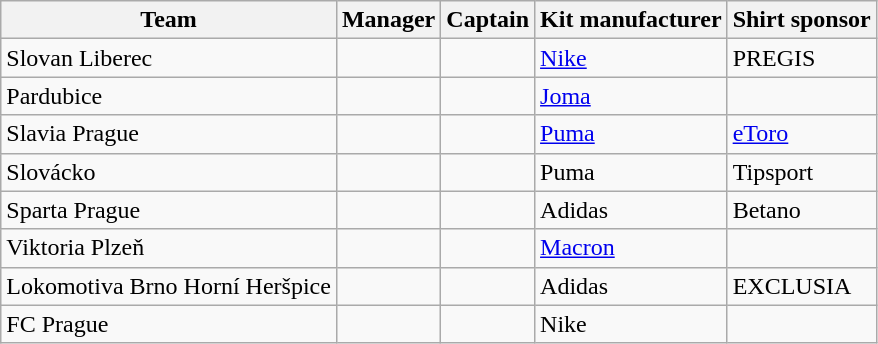<table class="wikitable sortable" style="text-align: left;">
<tr>
<th>Team</th>
<th>Manager</th>
<th>Captain</th>
<th>Kit manufacturer</th>
<th>Shirt sponsor</th>
</tr>
<tr>
<td>Slovan Liberec</td>
<td> </td>
<td> </td>
<td><a href='#'>Nike</a></td>
<td>PREGIS</td>
</tr>
<tr>
<td>Pardubice</td>
<td> </td>
<td> </td>
<td><a href='#'>Joma</a></td>
<td></td>
</tr>
<tr>
<td>Slavia Prague</td>
<td> </td>
<td> </td>
<td><a href='#'>Puma</a></td>
<td><a href='#'>eToro</a></td>
</tr>
<tr>
<td>Slovácko</td>
<td> </td>
<td> </td>
<td>Puma</td>
<td>Tipsport</td>
</tr>
<tr>
<td>Sparta Prague</td>
<td> </td>
<td> </td>
<td>Adidas</td>
<td>Betano</td>
</tr>
<tr>
<td>Viktoria Plzeň</td>
<td> </td>
<td> </td>
<td><a href='#'>Macron</a></td>
<td></td>
</tr>
<tr>
<td>Lokomotiva Brno Horní Heršpice</td>
<td> </td>
<td> </td>
<td>Adidas</td>
<td>EXCLUSIA</td>
</tr>
<tr>
<td>FC Prague</td>
<td> </td>
<td> </td>
<td>Nike</td>
<td></td>
</tr>
</table>
